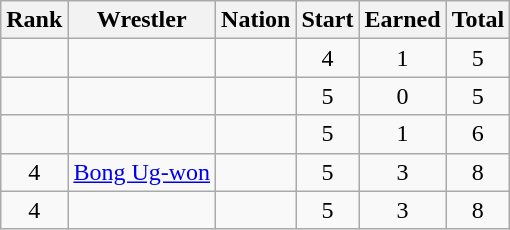<table class="wikitable sortable" style="text-align:center;">
<tr>
<th>Rank</th>
<th>Wrestler</th>
<th>Nation</th>
<th>Start</th>
<th>Earned</th>
<th>Total</th>
</tr>
<tr>
<td></td>
<td align=left></td>
<td align=left></td>
<td>4</td>
<td>1</td>
<td>5</td>
</tr>
<tr>
<td></td>
<td align=left></td>
<td align=left></td>
<td>5</td>
<td>0</td>
<td>5</td>
</tr>
<tr>
<td></td>
<td align=left></td>
<td align=left></td>
<td>5</td>
<td>1</td>
<td>6</td>
</tr>
<tr>
<td>4</td>
<td align=left><a href='#'>Bong Ug-won</a></td>
<td align=left></td>
<td>5</td>
<td>3</td>
<td>8</td>
</tr>
<tr>
<td>4</td>
<td align=left></td>
<td align=left></td>
<td>5</td>
<td>3</td>
<td>8</td>
</tr>
</table>
